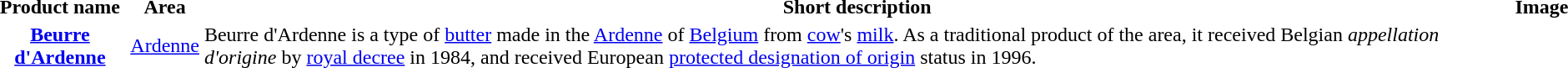<table>
<tr>
<th>Product name</th>
<th>Area</th>
<th>Short description</th>
<th>Image</th>
</tr>
<tr>
<th><a href='#'>Beurre d'Ardenne</a></th>
<td><a href='#'>Ardenne</a></td>
<td>Beurre d'Ardenne is a type of <a href='#'>butter</a> made in the <a href='#'>Ardenne</a> of <a href='#'>Belgium</a> from <a href='#'>cow</a>'s <a href='#'>milk</a>. As a traditional product of the area, it received Belgian <em>appellation d'origine</em> by <a href='#'>royal decree</a> in 1984, and received European <a href='#'>protected designation of origin</a> status in 1996.</td>
</tr>
<tr>
</tr>
</table>
